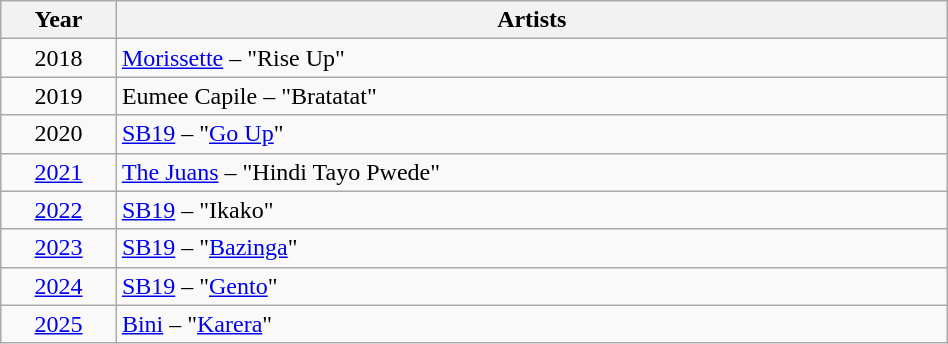<table class="wikitable sortable"  style="width:50%;">
<tr>
<th width=5%  scope="col">Year</th>
<th width=40%  scope="col">Artists</th>
</tr>
<tr>
<td align="center">2018</td>
<td><a href='#'>Morissette</a> – "Rise Up"</td>
</tr>
<tr>
<td align="center">2019</td>
<td>Eumee Capile – "Bratatat"</td>
</tr>
<tr>
<td align="center">2020</td>
<td><a href='#'>SB19</a> – "<a href='#'>Go Up</a>"</td>
</tr>
<tr>
<td align="center"><a href='#'>2021</a></td>
<td><a href='#'>The Juans</a> – "Hindi Tayo Pwede"</td>
</tr>
<tr>
<td align="center"><a href='#'>2022</a></td>
<td><a href='#'>SB19</a> – "Ikako"</td>
</tr>
<tr>
<td align="center"><a href='#'>2023</a></td>
<td><a href='#'>SB19</a>  – "<a href='#'>Bazinga</a>"</td>
</tr>
<tr>
<td align="center"><a href='#'>2024</a></td>
<td><a href='#'>SB19</a>  – "<a href='#'>Gento</a>"</td>
</tr>
<tr>
<td align="center"><a href='#'>2025</a></td>
<td><a href='#'>Bini</a> – "<a href='#'>Karera</a>"</td>
</tr>
</table>
